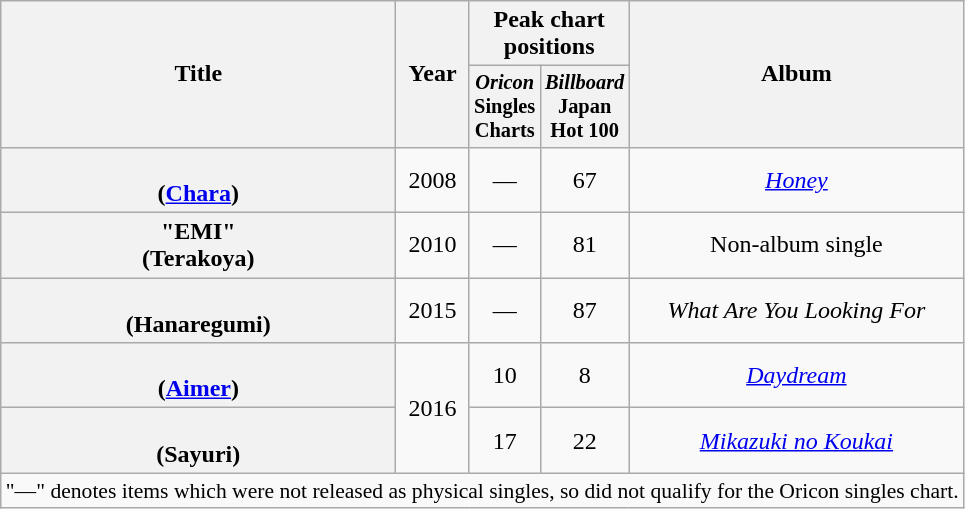<table class="wikitable plainrowheaders" style="text-align:center;">
<tr>
<th scope="col" rowspan="2" style="width:16em;">Title</th>
<th scope="col" rowspan="2">Year</th>
<th scope="col" colspan="2">Peak chart positions</th>
<th scope="col" rowspan="2">Album</th>
</tr>
<tr>
<th style="width:3em;font-size:85%"><em>Oricon</em> Singles Charts<br></th>
<th style="width:3em;font-size:85%"><em>Billboard</em> Japan Hot 100<br></th>
</tr>
<tr>
<th scope="row"><br><span>(<a href='#'>Chara</a>)</span></th>
<td>2008</td>
<td>—</td>
<td>67</td>
<td><em><a href='#'>Honey</a></em></td>
</tr>
<tr>
<th scope="row">"EMI"<br><span>(Terakoya)</span></th>
<td>2010</td>
<td>—</td>
<td>81</td>
<td>Non-album single</td>
</tr>
<tr>
<th scope="row"><br><span>(Hanaregumi)</span></th>
<td>2015</td>
<td>—</td>
<td>87</td>
<td><em>What Are You Looking For</em></td>
</tr>
<tr>
<th scope="row"><br><span>(<a href='#'>Aimer</a>)</span></th>
<td rowspan="2">2016</td>
<td>10</td>
<td>8</td>
<td><em><a href='#'>Daydream</a></em></td>
</tr>
<tr>
<th scope="row"><br><span>(Sayuri)</span></th>
<td>17</td>
<td>22</td>
<td><em><a href='#'>Mikazuki no Koukai</a></em></td>
</tr>
<tr>
<td colspan="12" align="center" style="font-size:90%;">"—" denotes items which were not released as physical singles, so did not qualify for the Oricon singles chart.</td>
</tr>
</table>
